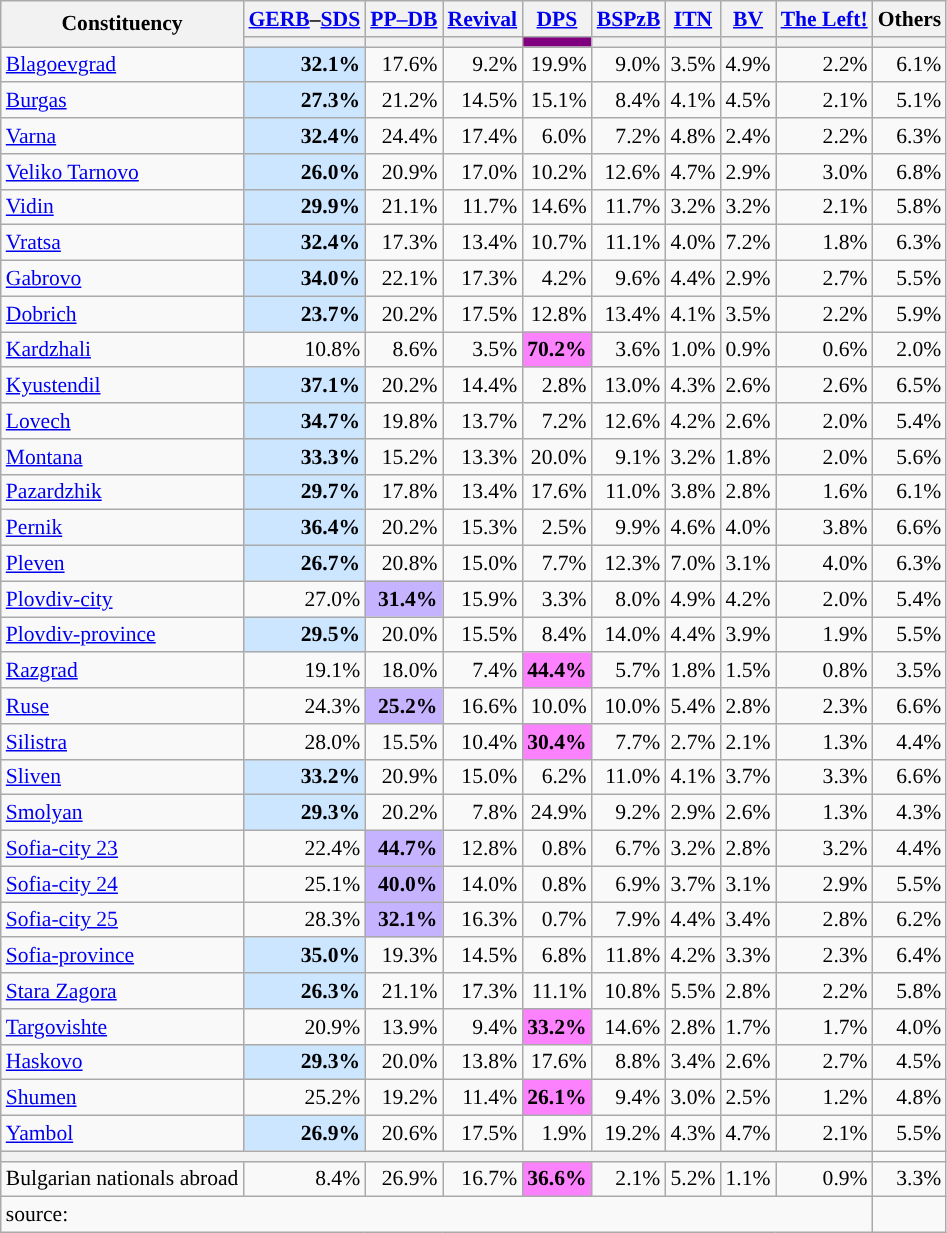<table class="wikitable sortable collapsible" style="font-size:90%;text-align:right">
<tr>
<th rowspan=2>Constituency</th>
<th><a href='#'>GERB</a>–<a href='#'>SDS</a></th>
<th><a href='#'>PP–DB</a></th>
<th><a href='#'>Revival</a></th>
<th><a href='#'>DPS</a></th>
<th><a href='#'>BSPzB</a></th>
<th><a href='#'>ITN</a></th>
<th><a href='#'>BV</a></th>
<th><a href='#'>The Left!</a></th>
<th>Others</th>
</tr>
<tr>
<th style=background:></th>
<th style=background:></th>
<th style="background:"></th>
<th style="color:inherit;background:#800080"></th>
<th style=background:></th>
<th style=background:></th>
<th style=background:></th>
<th style=background:></th>
<th style=background:></th>
</tr>
<tr>
<td align=left><a href='#'>Blagoevgrad</a></td>
<td style="background: #CCE6FF"><strong>32.1%</strong></td>
<td>17.6%</td>
<td>9.2%</td>
<td>19.9%</td>
<td>9.0%</td>
<td>3.5%</td>
<td>4.9%</td>
<td>2.2%</td>
<td>6.1%</td>
</tr>
<tr>
<td align=left><a href='#'>Burgas</a></td>
<td style="background: #CCE6FF"><strong>27.3%</strong></td>
<td>21.2%</td>
<td>14.5%</td>
<td>15.1%</td>
<td>8.4%</td>
<td>4.1%</td>
<td>4.5%</td>
<td>2.1%</td>
<td>5.1%</td>
</tr>
<tr>
<td align=left><a href='#'>Varna</a></td>
<td style="background: #CCE6FF"><strong>32.4%</strong></td>
<td>24.4%</td>
<td>17.4%</td>
<td>6.0%</td>
<td>7.2%</td>
<td>4.8%</td>
<td>2.4%</td>
<td>2.2%</td>
<td>6.3%</td>
</tr>
<tr>
<td align=left><a href='#'>Veliko Tarnovo</a></td>
<td style="background: #CCE6FF"><strong>26.0%</strong></td>
<td>20.9%</td>
<td>17.0%</td>
<td>10.2%</td>
<td>12.6%</td>
<td>4.7%</td>
<td>2.9%</td>
<td>3.0%</td>
<td>6.8%</td>
</tr>
<tr>
<td align=left><a href='#'>Vidin</a></td>
<td style="background: #CCE6FF"><strong>29.9%</strong></td>
<td>21.1%</td>
<td>11.7%</td>
<td>14.6%</td>
<td>11.7%</td>
<td>3.2%</td>
<td>3.2%</td>
<td>2.1%</td>
<td>5.8%</td>
</tr>
<tr>
<td align=left><a href='#'>Vratsa</a></td>
<td style="background: #CCE6FF"><strong>32.4%</strong></td>
<td>17.3%</td>
<td>13.4%</td>
<td>10.7%</td>
<td>11.1%</td>
<td>4.0%</td>
<td>7.2%</td>
<td>1.8%</td>
<td>6.3%</td>
</tr>
<tr>
<td align=left><a href='#'>Gabrovo</a></td>
<td style="background: #CCE6FF"><strong>34.0%</strong></td>
<td>22.1%</td>
<td>17.3%</td>
<td>4.2%</td>
<td>9.6%</td>
<td>4.4%</td>
<td>2.9%</td>
<td>2.7%</td>
<td>5.5%</td>
</tr>
<tr>
<td align=left><a href='#'>Dobrich</a></td>
<td style="background: #CCE6FF"><strong>23.7%</strong></td>
<td>20.2%</td>
<td>17.5%</td>
<td>12.8%</td>
<td>13.4%</td>
<td>4.1%</td>
<td>3.5%</td>
<td>2.2%</td>
<td>5.9%</td>
</tr>
<tr>
<td align=left><a href='#'>Kardzhali</a></td>
<td>10.8%</td>
<td>8.6%</td>
<td>3.5%</td>
<td style="background: #FC81FC"><strong>70.2%</strong></td>
<td>3.6%</td>
<td>1.0%</td>
<td>0.9%</td>
<td>0.6%</td>
<td>2.0%</td>
</tr>
<tr>
<td align=left><a href='#'>Kyustendil</a></td>
<td style="background: #CCE6FF"><strong>37.1%</strong></td>
<td>20.2%</td>
<td>14.4%</td>
<td>2.8%</td>
<td>13.0%</td>
<td>4.3%</td>
<td>2.6%</td>
<td>2.6%</td>
<td>6.5%</td>
</tr>
<tr>
<td align=left><a href='#'>Lovech</a></td>
<td style="background: #CCE6FF"><strong>34.7%</strong></td>
<td>19.8%</td>
<td>13.7%</td>
<td>7.2%</td>
<td>12.6%</td>
<td>4.2%</td>
<td>2.6%</td>
<td>2.0%</td>
<td>5.4%</td>
</tr>
<tr>
<td align=left><a href='#'>Montana</a></td>
<td style="background: #CCE6FF"><strong>33.3%</strong></td>
<td>15.2%</td>
<td>13.3%</td>
<td>20.0%</td>
<td>9.1%</td>
<td>3.2%</td>
<td>1.8%</td>
<td>2.0%</td>
<td>5.6%</td>
</tr>
<tr>
<td align=left><a href='#'>Pazardzhik</a></td>
<td style="background: #CCE6FF"><strong>29.7%</strong></td>
<td>17.8%</td>
<td>13.4%</td>
<td>17.6%</td>
<td>11.0%</td>
<td>3.8%</td>
<td>2.8%</td>
<td>1.6%</td>
<td>6.1%</td>
</tr>
<tr>
<td align=left><a href='#'>Pernik</a></td>
<td style="background: #CCE6FF"><strong>36.4%</strong></td>
<td>20.2%</td>
<td>15.3%</td>
<td>2.5%</td>
<td>9.9%</td>
<td>4.6%</td>
<td>4.0%</td>
<td>3.8%</td>
<td>6.6%</td>
</tr>
<tr>
<td align=left><a href='#'>Pleven</a></td>
<td style="background: #CCE6FF"><strong>26.7%</strong></td>
<td>20.8%</td>
<td>15.0%</td>
<td>7.7%</td>
<td>12.3%</td>
<td>7.0%</td>
<td>3.1%</td>
<td>4.0%</td>
<td>6.3%</td>
</tr>
<tr>
<td align=left><a href='#'>Plovdiv-city</a></td>
<td>27.0%</td>
<td style="background:#C6B3FF"><strong>31.4%</strong></td>
<td>15.9%</td>
<td>3.3%</td>
<td>8.0%</td>
<td>4.9%</td>
<td>4.2%</td>
<td>2.0%</td>
<td>5.4%</td>
</tr>
<tr>
<td align=left><a href='#'>Plovdiv-province</a></td>
<td style="background: #CCE6FF"><strong>29.5%</strong></td>
<td>20.0%</td>
<td>15.5%</td>
<td>8.4%</td>
<td>14.0%</td>
<td>4.4%</td>
<td>3.9%</td>
<td>1.9%</td>
<td>5.5%</td>
</tr>
<tr>
<td align=left><a href='#'>Razgrad</a></td>
<td>19.1%</td>
<td>18.0%</td>
<td>7.4%</td>
<td style="background: #FC81FC"><strong>44.4%</strong></td>
<td>5.7%</td>
<td>1.8%</td>
<td>1.5%</td>
<td>0.8%</td>
<td>3.5%</td>
</tr>
<tr>
<td align=left><a href='#'>Ruse</a></td>
<td>24.3%</td>
<td style="background:#C6B3FF"><strong>25.2%</strong></td>
<td>16.6%</td>
<td>10.0%</td>
<td>10.0%</td>
<td>5.4%</td>
<td>2.8%</td>
<td>2.3%</td>
<td>6.6%</td>
</tr>
<tr>
<td align=left><a href='#'>Silistra</a></td>
<td>28.0%</td>
<td>15.5%</td>
<td>10.4%</td>
<td style="background: #FC81FC"><strong>30.4%</strong></td>
<td>7.7%</td>
<td>2.7%</td>
<td>2.1%</td>
<td>1.3%</td>
<td>4.4%</td>
</tr>
<tr>
<td align=left><a href='#'>Sliven</a></td>
<td style="background: #CCE6FF"><strong>33.2%</strong></td>
<td>20.9%</td>
<td>15.0%</td>
<td>6.2%</td>
<td>11.0%</td>
<td>4.1%</td>
<td>3.7%</td>
<td>3.3%</td>
<td>6.6%</td>
</tr>
<tr>
<td align=left><a href='#'>Smolyan</a></td>
<td style="background: #CCE6FF"><strong>29.3%</strong></td>
<td>20.2%</td>
<td>7.8%</td>
<td>24.9%</td>
<td>9.2%</td>
<td>2.9%</td>
<td>2.6%</td>
<td>1.3%</td>
<td>4.3%</td>
</tr>
<tr>
<td align=left><a href='#'>Sofia-city 23</a></td>
<td>22.4%</td>
<td style="background:#C6B3FF"><strong>44.7%</strong></td>
<td>12.8%</td>
<td>0.8%</td>
<td>6.7%</td>
<td>3.2%</td>
<td>2.8%</td>
<td>3.2%</td>
<td>4.4%</td>
</tr>
<tr>
<td align=left><a href='#'>Sofia-city 24</a></td>
<td>25.1%</td>
<td style="background: #C6B3FF"><strong>40.0%</strong></td>
<td>14.0%</td>
<td>0.8%</td>
<td>6.9%</td>
<td>3.7%</td>
<td>3.1%</td>
<td>2.9%</td>
<td>5.5%</td>
</tr>
<tr>
<td align=left><a href='#'>Sofia-city 25</a></td>
<td>28.3%</td>
<td style="background: #C6B3FF"><strong>32.1%</strong></td>
<td>16.3%</td>
<td>0.7%</td>
<td>7.9%</td>
<td>4.4%</td>
<td>3.4%</td>
<td>2.8%</td>
<td>6.2%</td>
</tr>
<tr>
<td align=left><a href='#'>Sofia-province</a></td>
<td style="background: #CCE6FF"><strong>35.0%</strong></td>
<td>19.3%</td>
<td>14.5%</td>
<td>6.8%</td>
<td>11.8%</td>
<td>4.2%</td>
<td>3.3%</td>
<td>2.3%</td>
<td>6.4%</td>
</tr>
<tr>
<td align=left><a href='#'>Stara Zagora</a></td>
<td style="background: #CCE6FF"><strong>26.3%</strong></td>
<td>21.1%</td>
<td>17.3%</td>
<td>11.1%</td>
<td>10.8%</td>
<td>5.5%</td>
<td>2.8%</td>
<td>2.2%</td>
<td>5.8%</td>
</tr>
<tr>
<td align=left><a href='#'>Targovishte</a></td>
<td>20.9%</td>
<td>13.9%</td>
<td>9.4%</td>
<td style="background: #FC81FC"><strong>33.2%</strong></td>
<td>14.6%</td>
<td>2.8%</td>
<td>1.7%</td>
<td>1.7%</td>
<td>4.0%</td>
</tr>
<tr>
<td align=left><a href='#'>Haskovo</a></td>
<td style="background: #CCE6FF"><strong>29.3%</strong></td>
<td>20.0%</td>
<td>13.8%</td>
<td>17.6%</td>
<td>8.8%</td>
<td>3.4%</td>
<td>2.6%</td>
<td>2.7%</td>
<td>4.5%</td>
</tr>
<tr>
<td align=left><a href='#'>Shumen</a></td>
<td>25.2%</td>
<td>19.2%</td>
<td>11.4%</td>
<td style="background: #FC81FC"><strong>26.1%</strong></td>
<td>9.4%</td>
<td>3.0%</td>
<td>2.5%</td>
<td>1.2%</td>
<td>4.8%</td>
</tr>
<tr>
<td align=left><a href='#'>Yambol</a></td>
<td style="background: #CCE6FF"><strong>26.9%</strong></td>
<td>20.6%</td>
<td>17.5%</td>
<td>1.9%</td>
<td>19.2%</td>
<td>4.3%</td>
<td>4.7%</td>
<td>2.1%</td>
<td>5.5%</td>
</tr>
<tr>
<th colspan="9";></th>
</tr>
<tr>
<td>Bulgarian nationals abroad</td>
<td>8.4%</td>
<td>26.9%</td>
<td>16.7%</td>
<td style="background: #FC81FC"><strong>36.6%</strong></td>
<td>2.1%</td>
<td>5.2%</td>
<td>1.1%</td>
<td>0.9%</td>
<td>3.3%</td>
</tr>
<tr>
<td align=left colspan=9>source: </td>
</tr>
</table>
